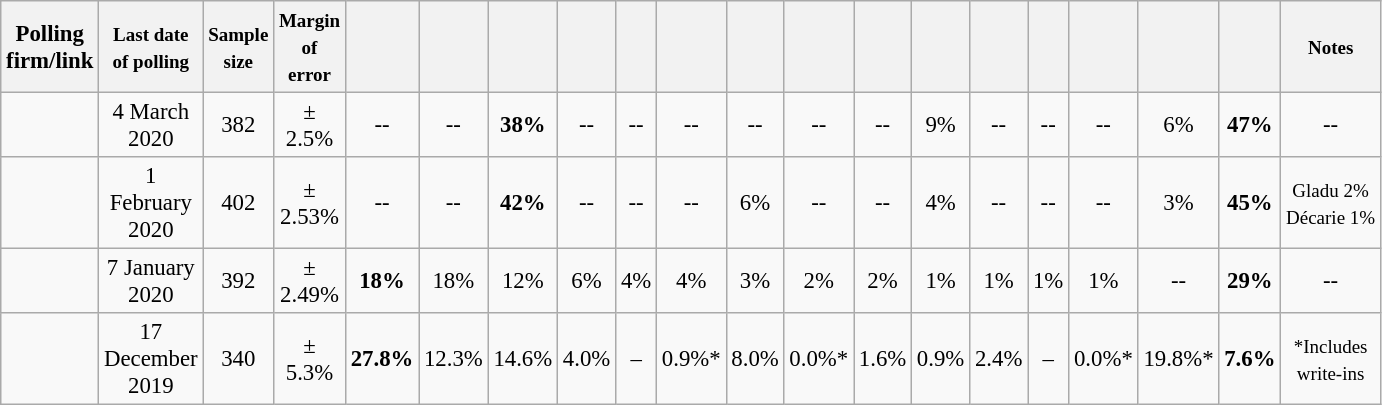<table class="wikitable sortable" style="font-size:95%;text-align:center;">
<tr>
<th style="width:50px;">Polling firm/link</th>
<th style="width:45px;"><small>Last date of polling</small></th>
<th style="width:40px;"><small>Sample size</small></th>
<th style="width:40px;"><small>Margin of error</small></th>
<th></th>
<th></th>
<th></th>
<th></th>
<th></th>
<th></th>
<th></th>
<th></th>
<th></th>
<th></th>
<th></th>
<th></th>
<th></th>
<th></th>
<th></th>
<th><small>Notes</small></th>
</tr>
<tr>
<td></td>
<td>4 March 2020</td>
<td>382</td>
<td>± 2.5%</td>
<td>--</td>
<td>--</td>
<td><strong>38%</strong></td>
<td>--</td>
<td>--</td>
<td>--</td>
<td>--</td>
<td>--</td>
<td>--</td>
<td>9%</td>
<td>--</td>
<td>--</td>
<td>--</td>
<td>6%</td>
<td><strong>47%</strong></td>
<td>--</td>
</tr>
<tr>
<td> </td>
<td>1 February 2020</td>
<td>402</td>
<td>± 2.53%</td>
<td>--</td>
<td>--</td>
<td><strong>42%</strong></td>
<td>--</td>
<td>--</td>
<td>--</td>
<td>6%</td>
<td>--</td>
<td>--</td>
<td>4%</td>
<td>--</td>
<td>--</td>
<td>--</td>
<td>3%</td>
<td><strong>45%</strong></td>
<td><small>Gladu 2%</small><br><small>Décarie 1%</small></td>
</tr>
<tr>
<td></td>
<td>7 January 2020</td>
<td align=center>392</td>
<td align=center>± 2.49%</td>
<td><strong>18%</strong></td>
<td align=center>18%</td>
<td align=center>12%</td>
<td align=center>6%</td>
<td align=center>4%</td>
<td align=center>4%</td>
<td align=center>3%</td>
<td align=center>2%</td>
<td align=center>2%</td>
<td align=center>1%</td>
<td align=center>1%</td>
<td align=center>1%</td>
<td align=center>1%</td>
<td align=center>--</td>
<td><strong>29%</strong></td>
<td>--</td>
</tr>
<tr>
<td></td>
<td>17 December 2019</td>
<td align=center>340</td>
<td align=center>± 5.3%</td>
<td><strong>27.8%</strong></td>
<td align=center>12.3%</td>
<td align=center>14.6%</td>
<td align=center>4.0%</td>
<td align=center>–</td>
<td align=center>0.9%*</td>
<td align=center>8.0%</td>
<td align=center>0.0%*</td>
<td align=center>1.6%</td>
<td align=center>0.9%</td>
<td align=center>2.4%</td>
<td align=center>–</td>
<td align=center>0.0%*</td>
<td align=center>19.8%*</td>
<td><strong>7.6%</strong></td>
<td><small>*Includes</small><br><small>write-ins</small></td>
</tr>
</table>
